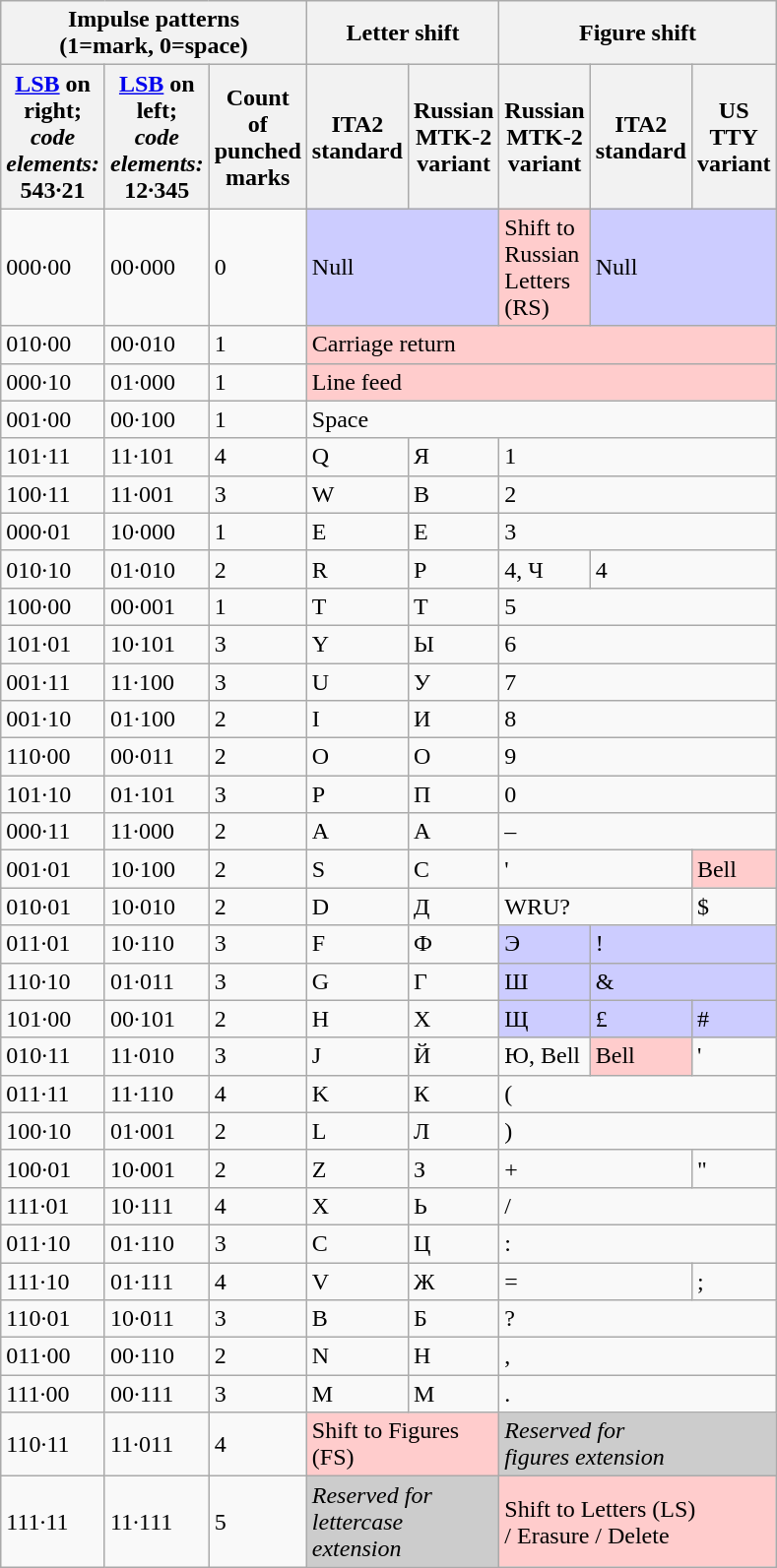<table class="wikitable sortable collapsible" style="border:none">
<tr>
<th scope="col" colspan="3">Impulse patterns<br> (1=mark, 0=space)</th>
<th scope="col" colspan="2">Letter shift</th>
<th scope="col" colspan="3">Figure shift</th>
</tr>
<tr>
<th scope="col" width="6em"><a href='#'>LSB</a> on<br> right;<br><em>code elements:</em><br> 543·21</th>
<th scope="col" width="6em"><a href='#'>LSB</a> on<br> left;<br> <em>code elements:</em><br> 12·345</th>
<th scope="col" width="2em">Count of punched marks</th>
<th scope="col" width="4em">ITA2<br> standard</th>
<th scope="col" width="4em">Russian<br>MTK-2<br> variant</th>
<th scope="col" width="4em">Russian<br>MTK-2<br> variant</th>
<th scope="col" width="4em">ITA2<br> standard</th>
<th scope="col" width="4em">US TTY<br> variant</th>
</tr>
<tr>
<td>000·00</td>
<td>00·000</td>
<td>0</td>
<td colspan="2" style="background:#CCF">Null</td>
<td style="background:#FCC">Shift to Russian Letters (RS)</td>
<td colspan="2" style="background:#CCF">Null</td>
</tr>
<tr>
<td>010·00</td>
<td>00·010</td>
<td>1</td>
<td style="background:#FCC" colspan="5">Carriage return</td>
</tr>
<tr>
<td>000·10</td>
<td>01·000</td>
<td>1</td>
<td style="background:#FCC" colspan="5">Line feed</td>
</tr>
<tr>
<td>001·00</td>
<td>00·100</td>
<td>1</td>
<td colspan="5">Space</td>
</tr>
<tr>
<td>101·11</td>
<td>11·101</td>
<td>4</td>
<td>Q</td>
<td>Я</td>
<td colspan="3">1</td>
</tr>
<tr>
<td>100·11</td>
<td>11·001</td>
<td>3</td>
<td>W</td>
<td>В</td>
<td colspan="3">2</td>
</tr>
<tr>
<td>000·01</td>
<td>10·000</td>
<td>1</td>
<td>E</td>
<td>Е</td>
<td colspan="3">3</td>
</tr>
<tr>
<td>010·10</td>
<td>01·010</td>
<td>2</td>
<td>R</td>
<td>Р</td>
<td>4, Ч</td>
<td colspan="2">4</td>
</tr>
<tr>
<td>100·00</td>
<td>00·001</td>
<td>1</td>
<td>T</td>
<td>Т</td>
<td colspan="3">5</td>
</tr>
<tr>
<td>101·01</td>
<td>10·101</td>
<td>3</td>
<td>Y</td>
<td>Ы</td>
<td colspan="3">6</td>
</tr>
<tr>
<td>001·11</td>
<td>11·100</td>
<td>3</td>
<td>U</td>
<td>У</td>
<td colspan="3">7</td>
</tr>
<tr>
<td>001·10</td>
<td>01·100</td>
<td>2</td>
<td>I</td>
<td>И</td>
<td colspan="3">8</td>
</tr>
<tr>
<td>110·00</td>
<td>00·011</td>
<td>2</td>
<td>O</td>
<td>О</td>
<td colspan="3">9</td>
</tr>
<tr>
<td>101·10</td>
<td>01·101</td>
<td>3</td>
<td>P</td>
<td>П</td>
<td colspan="3">0</td>
</tr>
<tr>
<td>000·11</td>
<td>11·000</td>
<td>2</td>
<td>A</td>
<td>А</td>
<td colspan="3">–</td>
</tr>
<tr>
<td>001·01</td>
<td>10·100</td>
<td>2</td>
<td>S</td>
<td>С</td>
<td colspan="2">'</td>
<td style="background:#FCC">Bell</td>
</tr>
<tr>
<td>010·01</td>
<td>10·010</td>
<td>2</td>
<td>D</td>
<td>Д</td>
<td colspan="2"><abbr>WRU?</abbr></td>
<td>$</td>
</tr>
<tr>
<td>011·01</td>
<td>10·110</td>
<td>3</td>
<td>F</td>
<td>Ф</td>
<td style="background:#CCF">Э</td>
<td style="background:#CCF" colspan="2">!</td>
</tr>
<tr>
<td>110·10</td>
<td>01·011</td>
<td>3</td>
<td>G</td>
<td>Г</td>
<td style="background:#CCF">Ш</td>
<td style="background:#CCF" colspan="2">&</td>
</tr>
<tr>
<td>101·00</td>
<td>00·101</td>
<td>2</td>
<td>H</td>
<td>Х</td>
<td style="background:#CCF">Щ</td>
<td style="background:#CCF">£</td>
<td style="background:#CCF">#</td>
</tr>
<tr>
<td>010·11</td>
<td>11·010</td>
<td>3</td>
<td>J</td>
<td>Й</td>
<td>Ю, Bell</td>
<td style="background:#FCC">Bell</td>
<td>'</td>
</tr>
<tr>
<td>011·11</td>
<td>11·110</td>
<td>4</td>
<td>K</td>
<td>К</td>
<td colspan="3">(</td>
</tr>
<tr>
<td>100·10</td>
<td>01·001</td>
<td>2</td>
<td>L</td>
<td>Л</td>
<td colspan="3">)</td>
</tr>
<tr>
<td>100·01</td>
<td>10·001</td>
<td>2</td>
<td>Z</td>
<td>З</td>
<td colspan="2">+</td>
<td>"</td>
</tr>
<tr>
<td>111·01</td>
<td>10·111</td>
<td>4</td>
<td>X</td>
<td>Ь</td>
<td colspan="3">/</td>
</tr>
<tr>
<td>011·10</td>
<td>01·110</td>
<td>3</td>
<td>C</td>
<td>Ц</td>
<td colspan="3">:</td>
</tr>
<tr>
<td>111·10</td>
<td>01·111</td>
<td>4</td>
<td>V</td>
<td>Ж</td>
<td colspan="2">=</td>
<td>;</td>
</tr>
<tr>
<td>110·01</td>
<td>10·011</td>
<td>3</td>
<td>B</td>
<td>Б</td>
<td colspan="3">?</td>
</tr>
<tr>
<td>011·00</td>
<td>00·110</td>
<td>2</td>
<td>N</td>
<td>Н</td>
<td colspan="3">,</td>
</tr>
<tr>
<td>111·00</td>
<td>00·111</td>
<td>3</td>
<td>M</td>
<td>М</td>
<td colspan="3">.</td>
</tr>
<tr>
<td>110·11</td>
<td>11·011</td>
<td>4</td>
<td style="background:#FCC" colspan="2">Shift to Figures (FS)</td>
<td style="background:#CCC" colspan="3"><em>Reserved for<br> figures extension</em></td>
</tr>
<tr>
<td>111·11</td>
<td>11·111</td>
<td>5</td>
<td style="background:#CCC" colspan="2"><em>Reserved for<br> lettercase extension</em></td>
<td style="background:#FCC" colspan="3">Shift to Letters (LS)<br> / Erasure / Delete</td>
</tr>
</table>
